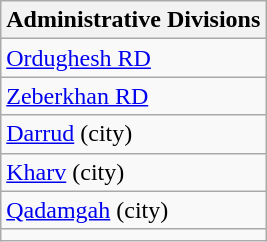<table class="wikitable">
<tr>
<th>Administrative Divisions</th>
</tr>
<tr>
<td><a href='#'>Ordughesh RD</a></td>
</tr>
<tr>
<td><a href='#'>Zeberkhan RD</a></td>
</tr>
<tr>
<td><a href='#'>Darrud</a> (city)</td>
</tr>
<tr>
<td><a href='#'>Kharv</a> (city)</td>
</tr>
<tr>
<td><a href='#'>Qadamgah</a> (city)</td>
</tr>
<tr>
<td colspan=1></td>
</tr>
</table>
